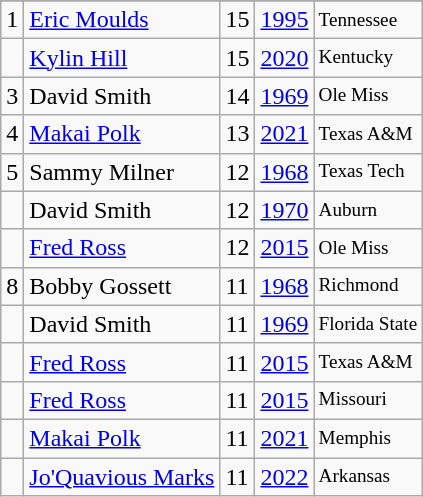<table class="wikitable">
<tr>
</tr>
<tr>
<td>1</td>
<td><a href='#'>Eric Moulds</a></td>
<td>15</td>
<td><a href='#'>1995</a></td>
<td style="font-size:80%;">Tennessee</td>
</tr>
<tr>
<td></td>
<td><a href='#'>Kylin Hill</a></td>
<td>15</td>
<td><a href='#'>2020</a></td>
<td style="font-size:80%;">Kentucky</td>
</tr>
<tr>
<td>3</td>
<td>David Smith</td>
<td>14</td>
<td><a href='#'>1969</a></td>
<td style="font-size:80%;">Ole Miss</td>
</tr>
<tr>
<td>4</td>
<td><a href='#'>Makai Polk</a></td>
<td>13</td>
<td><a href='#'>2021</a></td>
<td style="font-size:80%;">Texas A&M</td>
</tr>
<tr>
<td>5</td>
<td>Sammy Milner</td>
<td>12</td>
<td><a href='#'>1968</a></td>
<td style="font-size:80%;">Texas Tech</td>
</tr>
<tr>
<td></td>
<td>David Smith</td>
<td>12</td>
<td><a href='#'>1970</a></td>
<td style="font-size:80%;">Auburn</td>
</tr>
<tr>
<td></td>
<td><a href='#'>Fred Ross</a></td>
<td>12</td>
<td><a href='#'>2015</a></td>
<td style="font-size:80%;">Ole Miss</td>
</tr>
<tr>
<td>8</td>
<td>Bobby Gossett</td>
<td>11</td>
<td><a href='#'>1968</a></td>
<td style="font-size:80%;">Richmond</td>
</tr>
<tr>
<td></td>
<td>David Smith</td>
<td>11</td>
<td><a href='#'>1969</a></td>
<td style="font-size:80%;">Florida State</td>
</tr>
<tr>
<td></td>
<td><a href='#'>Fred Ross</a></td>
<td>11</td>
<td><a href='#'>2015</a></td>
<td style="font-size:80%;">Texas A&M</td>
</tr>
<tr>
<td></td>
<td><a href='#'>Fred Ross</a></td>
<td>11</td>
<td><a href='#'>2015</a></td>
<td style="font-size:80%;">Missouri</td>
</tr>
<tr>
<td></td>
<td><a href='#'>Makai Polk</a></td>
<td>11</td>
<td><a href='#'>2021</a></td>
<td style="font-size:80%;">Memphis</td>
</tr>
<tr>
<td></td>
<td><a href='#'>Jo'Quavious Marks</a></td>
<td>11</td>
<td><a href='#'>2022</a></td>
<td style="font-size:80%;">Arkansas</td>
</tr>
</table>
